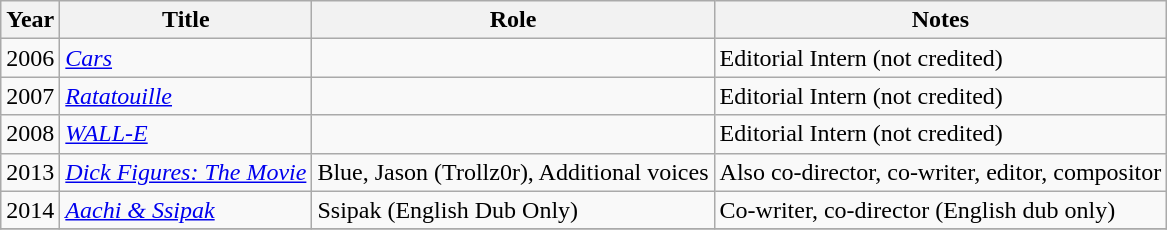<table class="wikitable">
<tr>
<th>Year</th>
<th>Title</th>
<th>Role</th>
<th>Notes</th>
</tr>
<tr>
<td>2006</td>
<td><em><a href='#'>Cars</a></em></td>
<td></td>
<td>Editorial Intern (not credited)</td>
</tr>
<tr>
<td>2007</td>
<td><em><a href='#'>Ratatouille</a></em></td>
<td></td>
<td>Editorial Intern (not credited)</td>
</tr>
<tr>
<td>2008</td>
<td><em><a href='#'>WALL-E</a></em></td>
<td></td>
<td>Editorial Intern (not credited)</td>
</tr>
<tr>
<td>2013</td>
<td><em><a href='#'>Dick Figures: The Movie</a></em></td>
<td>Blue, Jason (Trollz0r), Additional voices</td>
<td>Also co-director, co-writer, editor, compositor</td>
</tr>
<tr>
<td>2014</td>
<td><em><a href='#'>Aachi & Ssipak</a></em></td>
<td>Ssipak (English Dub Only)</td>
<td>Co-writer, co-director (English dub only)</td>
</tr>
<tr>
</tr>
</table>
